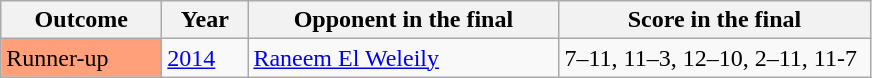<table class="sortable wikitable">
<tr>
<th width="100">Outcome</th>
<th width="50">Year</th>
<th width="200">Opponent in the final</th>
<th width="200">Score in the final</th>
</tr>
<tr>
<td bgcolor="ffa07a">Runner-up</td>
<td><a href='#'>2014</a></td>
<td> <a href='#'>Raneem El Weleily</a></td>
<td>7–11, 11–3, 12–10, 2–11, 11-7</td>
</tr>
</table>
